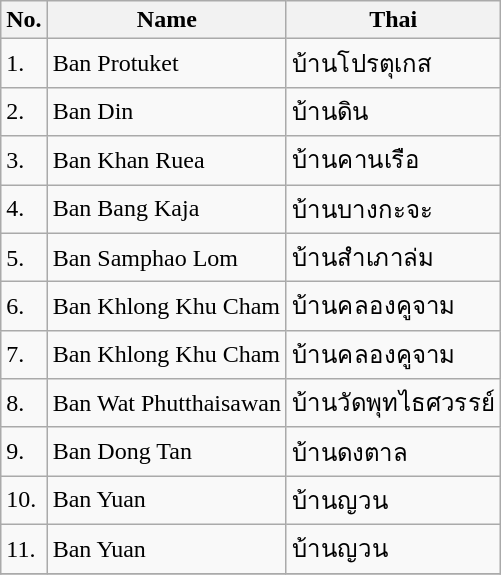<table class="wikitable sortable">
<tr>
<th>No.</th>
<th>Name</th>
<th>Thai</th>
</tr>
<tr>
<td>1.</td>
<td>Ban Protuket</td>
<td>บ้านโปรตุเกส</td>
</tr>
<tr>
<td>2.</td>
<td>Ban Din</td>
<td>บ้านดิน</td>
</tr>
<tr>
<td>3.</td>
<td>Ban Khan Ruea</td>
<td>บ้านคานเรือ</td>
</tr>
<tr>
<td>4.</td>
<td>Ban Bang Kaja</td>
<td>บ้านบางกะจะ</td>
</tr>
<tr>
<td>5.</td>
<td>Ban Samphao Lom</td>
<td>บ้านสำเภาล่ม</td>
</tr>
<tr>
<td>6.</td>
<td>Ban Khlong Khu Cham</td>
<td>บ้านคลองคูจาม</td>
</tr>
<tr>
<td>7.</td>
<td>Ban Khlong Khu Cham</td>
<td>บ้านคลองคูจาม</td>
</tr>
<tr>
<td>8.</td>
<td>Ban Wat Phutthaisawan</td>
<td>บ้านวัดพุทไธศวรรย์</td>
</tr>
<tr>
<td>9.</td>
<td>Ban Dong Tan</td>
<td>บ้านดงตาล</td>
</tr>
<tr>
<td>10.</td>
<td>Ban Yuan</td>
<td>บ้านญวน</td>
</tr>
<tr>
<td>11.</td>
<td>Ban Yuan</td>
<td>บ้านญวน</td>
</tr>
<tr>
</tr>
</table>
